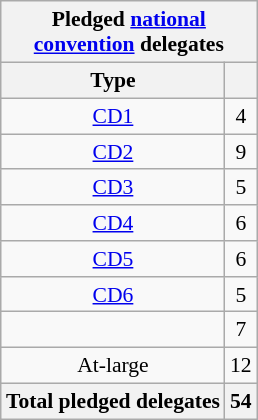<table class="wikitable sortable" style="font-size:90%;text-align:center;float:right;padding:5px;">
<tr>
<th colspan="2">Pledged <a href='#'>national<br>convention</a> delegates</th>
</tr>
<tr>
<th>Type</th>
<th></th>
</tr>
<tr>
<td><a href='#'>CD1</a></td>
<td>4</td>
</tr>
<tr>
<td><a href='#'>CD2</a></td>
<td>9</td>
</tr>
<tr>
<td><a href='#'>CD3</a></td>
<td>5</td>
</tr>
<tr>
<td><a href='#'>CD4</a></td>
<td>6</td>
</tr>
<tr>
<td><a href='#'>CD5</a></td>
<td>6</td>
</tr>
<tr>
<td><a href='#'>CD6</a></td>
<td>5</td>
</tr>
<tr>
<td></td>
<td>7</td>
</tr>
<tr>
<td>At-large</td>
<td>12</td>
</tr>
<tr>
<th>Total pledged delegates</th>
<th>54</th>
</tr>
</table>
